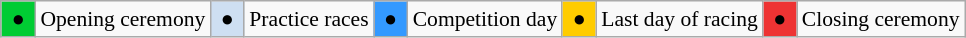<table class="wikitable" style="margin:0.5em auto; font-size:90%;position:relative;">
<tr>
<td bgcolor=#00cc33 align=center> ● </td>
<td>Opening ceremony</td>
<td bgcolor=#cedff2 align=center> ● </td>
<td>Practice races</td>
<td bgcolor=#3399ff align=center> ● </td>
<td>Competition day</td>
<td bgcolor=#ffcc00 align=center> ● </td>
<td>Last day of racing</td>
<td bgcolor=#ee3333> ● </td>
<td>Closing ceremony</td>
</tr>
</table>
